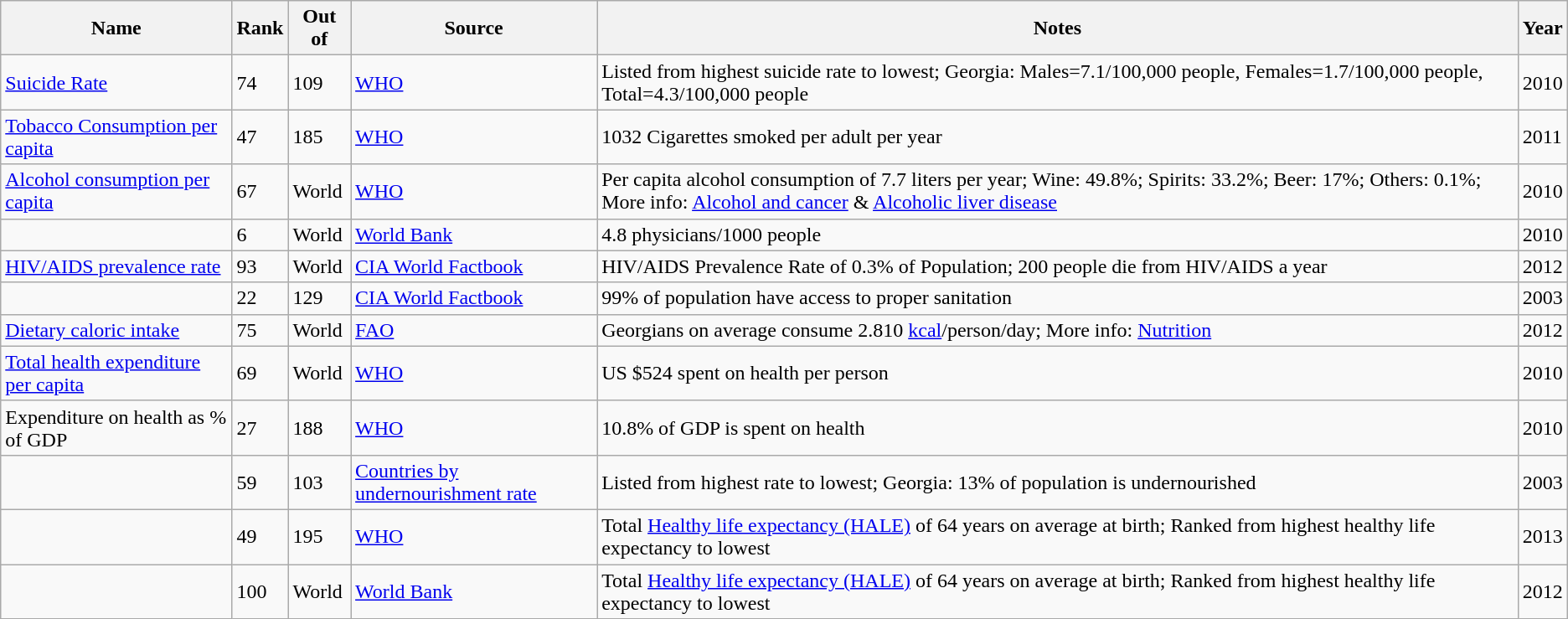<table class="wikitable sortable" style="text-align:left">
<tr>
<th>Name</th>
<th>Rank</th>
<th>Out of</th>
<th>Source</th>
<th>Notes</th>
<th>Year</th>
</tr>
<tr>
<td><a href='#'>Suicide Rate</a></td>
<td>74</td>
<td>109</td>
<td><a href='#'>WHO</a></td>
<td>Listed from highest suicide rate to lowest; Georgia: Males=7.1/100,000 people, Females=1.7/100,000 people, Total=4.3/100,000 people</td>
<td>2010</td>
</tr>
<tr>
<td><a href='#'>Tobacco Consumption per capita</a></td>
<td>47</td>
<td>185</td>
<td><a href='#'>WHO</a></td>
<td>1032 Cigarettes smoked per adult per year</td>
<td>2011</td>
</tr>
<tr>
<td><a href='#'>Alcohol consumption per capita</a></td>
<td>67</td>
<td>World</td>
<td><a href='#'>WHO</a></td>
<td>Per capita alcohol consumption of 7.7 liters per year; Wine: 49.8%; Spirits: 33.2%; Beer: 17%; Others: 0.1%; More info: <a href='#'>Alcohol and cancer</a> & <a href='#'>Alcoholic liver disease</a></td>
<td>2010</td>
</tr>
<tr>
<td></td>
<td>6</td>
<td>World</td>
<td><a href='#'>World Bank</a></td>
<td>4.8 physicians/1000 people</td>
<td>2010</td>
</tr>
<tr>
<td><a href='#'>HIV/AIDS prevalence rate</a></td>
<td>93</td>
<td>World</td>
<td><a href='#'>CIA World Factbook</a></td>
<td>HIV/AIDS Prevalence Rate of 0.3% of Population; 200 people die from HIV/AIDS a year</td>
<td>2012</td>
</tr>
<tr>
<td></td>
<td>22</td>
<td>129</td>
<td><a href='#'>CIA World Factbook</a></td>
<td>99% of population have access to proper sanitation</td>
<td>2003</td>
</tr>
<tr>
<td><a href='#'>Dietary caloric intake</a></td>
<td>75</td>
<td>World</td>
<td><a href='#'>FAO</a></td>
<td>Georgians on average consume 2.810 <a href='#'>kcal</a>/person/day; More info: <a href='#'>Nutrition</a></td>
<td>2012</td>
</tr>
<tr>
<td><a href='#'>Total health expenditure per capita</a></td>
<td>69</td>
<td>World</td>
<td><a href='#'>WHO</a></td>
<td>US $524 spent on health per person</td>
<td>2010</td>
</tr>
<tr>
<td>Expenditure on health as % of GDP</td>
<td>27</td>
<td>188</td>
<td><a href='#'>WHO</a></td>
<td>10.8% of GDP is spent on health</td>
<td>2010</td>
</tr>
<tr>
<td></td>
<td>59</td>
<td>103</td>
<td><a href='#'>Countries by undernourishment rate</a></td>
<td>Listed from highest rate to lowest; Georgia: 13% of population is undernourished</td>
<td>2003</td>
</tr>
<tr>
<td></td>
<td>49</td>
<td>195</td>
<td><a href='#'>WHO</a></td>
<td>Total <a href='#'>Healthy life expectancy (HALE)</a> of 64 years on average at birth; Ranked from highest healthy life expectancy to lowest</td>
<td>2013</td>
</tr>
<tr>
<td></td>
<td>100</td>
<td>World</td>
<td><a href='#'>World Bank</a></td>
<td>Total <a href='#'>Healthy life expectancy (HALE)</a> of 64 years on average at birth; Ranked from highest healthy life expectancy to lowest</td>
<td>2012</td>
</tr>
</table>
